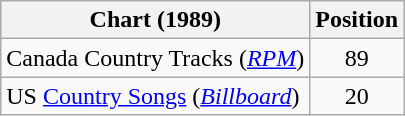<table class="wikitable sortable">
<tr>
<th scope="col">Chart (1989)</th>
<th scope="col">Position</th>
</tr>
<tr>
<td>Canada Country Tracks (<em><a href='#'>RPM</a></em>)</td>
<td align="center">89</td>
</tr>
<tr>
<td>US <a href='#'>Country Songs</a> (<em><a href='#'>Billboard</a></em>)</td>
<td align="center">20</td>
</tr>
</table>
